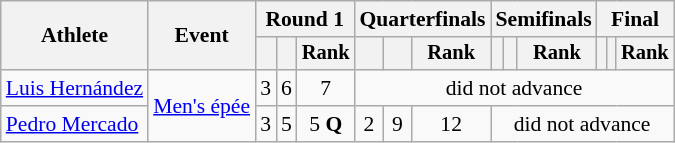<table class="wikitable" style="font-size:90%">
<tr>
<th rowspan=2>Athlete</th>
<th rowspan=2>Event</th>
<th colspan=3>Round 1</th>
<th colspan=3>Quarterfinals</th>
<th colspan=3>Semifinals</th>
<th colspan=3>Final</th>
</tr>
<tr style="font-size:95%">
<th></th>
<th></th>
<th>Rank</th>
<th></th>
<th></th>
<th>Rank</th>
<th></th>
<th></th>
<th>Rank</th>
<th></th>
<th></th>
<th>Rank</th>
</tr>
<tr align=center>
<td align=left><a href='#'>Luis Hernández</a></td>
<td align=left rowspan=2><a href='#'>Men's épée</a></td>
<td>3</td>
<td>6</td>
<td>7</td>
<td colspan=9>did not advance</td>
</tr>
<tr align=center>
<td align=left><a href='#'>Pedro Mercado</a></td>
<td>3</td>
<td>5</td>
<td>5 <strong>Q</strong></td>
<td>2</td>
<td>9</td>
<td>12</td>
<td colspan=6>did not advance</td>
</tr>
</table>
